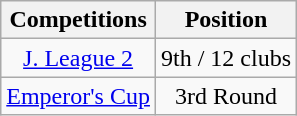<table class="wikitable" style="text-align:center;">
<tr>
<th>Competitions</th>
<th>Position</th>
</tr>
<tr>
<td><a href='#'>J. League 2</a></td>
<td>9th / 12 clubs</td>
</tr>
<tr>
<td><a href='#'>Emperor's Cup</a></td>
<td>3rd Round</td>
</tr>
</table>
